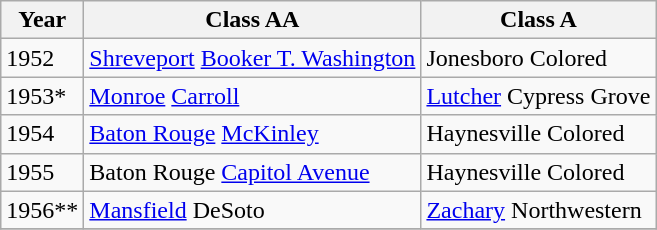<table class="wikitable sortable">
<tr>
<th>Year</th>
<th>Class AA</th>
<th>Class A</th>
</tr>
<tr>
<td>1952</td>
<td><a href='#'>Shreveport</a> <a href='#'>Booker T. Washington</a></td>
<td>Jonesboro Colored</td>
</tr>
<tr>
<td>1953*</td>
<td><a href='#'>Monroe</a> <a href='#'>Carroll</a></td>
<td><a href='#'>Lutcher</a> Cypress Grove</td>
</tr>
<tr>
<td>1954</td>
<td><a href='#'>Baton Rouge</a> <a href='#'>McKinley</a></td>
<td>Haynesville Colored</td>
</tr>
<tr>
<td>1955</td>
<td>Baton Rouge <a href='#'>Capitol Avenue</a></td>
<td>Haynesville Colored</td>
</tr>
<tr>
<td>1956**</td>
<td><a href='#'>Mansfield</a> DeSoto</td>
<td><a href='#'>Zachary</a> Northwestern</td>
</tr>
<tr>
</tr>
</table>
